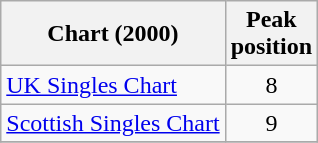<table class="wikitable sortable">
<tr>
<th>Chart (2000)</th>
<th>Peak<br>position</th>
</tr>
<tr>
<td><a href='#'>UK Singles Chart</a></td>
<td align="center">8</td>
</tr>
<tr>
<td><a href='#'>Scottish Singles Chart</a></td>
<td align="center">9</td>
</tr>
<tr>
</tr>
</table>
